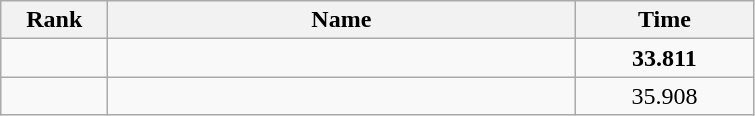<table class="wikitable" style="text-align:center;">
<tr>
<th style="width:4em">Rank</th>
<th style="width:19em">Name</th>
<th style="width:7em">Time</th>
</tr>
<tr>
<td></td>
<td align=left><strong></strong></td>
<td><strong>33.811</strong></td>
</tr>
<tr>
<td></td>
<td align=left></td>
<td>35.908</td>
</tr>
</table>
